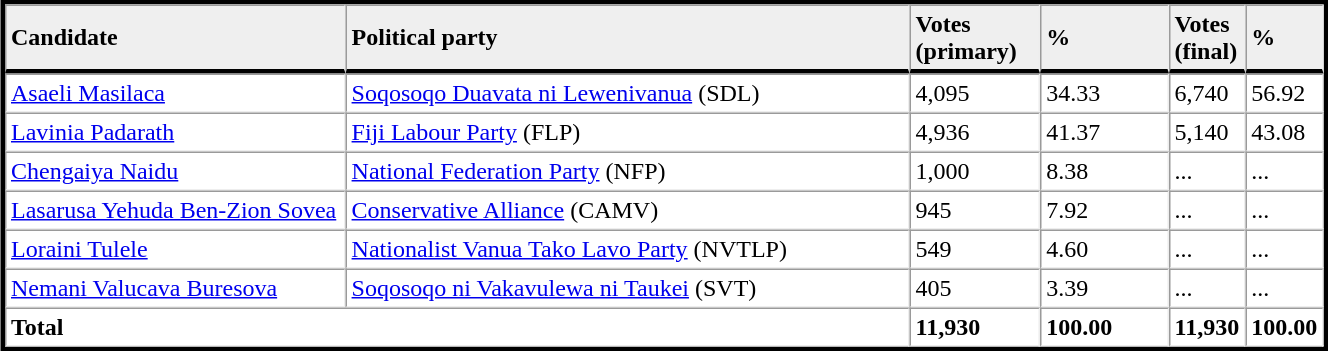<table table width="70%" border="1" align="center" cellpadding=3 cellspacing=0 style="margin:5px; border:3px solid;">
<tr>
<td td width="27%" style="border-bottom:3px solid; background:#efefef;"><strong>Candidate</strong></td>
<td td width="45%" style="border-bottom:3px solid; background:#efefef;"><strong>Political party</strong></td>
<td td width="10%" style="border-bottom:3px solid; background:#efefef;"><strong>Votes<br>(primary)</strong></td>
<td td width="10%" style="border-bottom:3px solid; background:#efefef;"><strong>%</strong></td>
<td td width="4%" style="border-bottom:3px solid; background:#efefef;"><strong>Votes<br>(final)</strong></td>
<td td width="4%" style="border-bottom:3px solid; background:#efefef;"><strong>%</strong></td>
</tr>
<tr>
<td><a href='#'>Asaeli Masilaca</a></td>
<td><a href='#'>Soqosoqo Duavata ni Lewenivanua</a> (SDL)</td>
<td>4,095</td>
<td>34.33</td>
<td>6,740</td>
<td>56.92</td>
</tr>
<tr>
<td><a href='#'>Lavinia Padarath</a></td>
<td><a href='#'>Fiji Labour Party</a> (FLP)</td>
<td>4,936</td>
<td>41.37</td>
<td>5,140</td>
<td>43.08</td>
</tr>
<tr>
<td><a href='#'>Chengaiya Naidu</a></td>
<td><a href='#'>National Federation Party</a> (NFP)</td>
<td>1,000</td>
<td>8.38</td>
<td>...</td>
<td>...</td>
</tr>
<tr>
<td><a href='#'>Lasarusa Yehuda Ben-Zion Sovea</a></td>
<td><a href='#'>Conservative Alliance</a> (CAMV)</td>
<td>945</td>
<td>7.92</td>
<td>...</td>
<td>...</td>
</tr>
<tr>
<td><a href='#'>Loraini Tulele</a></td>
<td><a href='#'>Nationalist Vanua Tako Lavo Party</a> (NVTLP)</td>
<td>549</td>
<td>4.60</td>
<td>...</td>
<td>...</td>
</tr>
<tr>
<td><a href='#'>Nemani Valucava Buresova</a></td>
<td><a href='#'>Soqosoqo ni Vakavulewa ni Taukei</a> (SVT)</td>
<td>405</td>
<td>3.39</td>
<td>...</td>
<td>...</td>
</tr>
<tr>
<td colspan=2><strong>Total</strong></td>
<td><strong>11,930</strong></td>
<td><strong>100.00</strong></td>
<td><strong>11,930</strong></td>
<td><strong>100.00</strong></td>
</tr>
<tr>
</tr>
</table>
